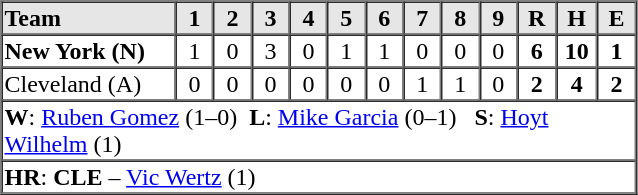<table border=1 cellspacing=0 width=425 style="margin-left:3em;">
<tr style="text-align:center; background-color:#e6e6e6;">
<th align=left width=125>Team</th>
<th width=25>1</th>
<th width=25>2</th>
<th width=25>3</th>
<th width=25>4</th>
<th width=25>5</th>
<th width=25>6</th>
<th width=25>7</th>
<th width=25>8</th>
<th width=25>9</th>
<th width=25>R</th>
<th width=25>H</th>
<th width=25>E</th>
</tr>
<tr style="text-align:center;">
<td align=left><strong>New York (N)</strong></td>
<td>1</td>
<td>0</td>
<td>3</td>
<td>0</td>
<td>1</td>
<td>1</td>
<td>0</td>
<td>0</td>
<td>0</td>
<td><strong>6</strong></td>
<td><strong>10</strong></td>
<td><strong>1</strong></td>
</tr>
<tr style="text-align:center;">
<td align=left>Cleveland (A)</td>
<td>0</td>
<td>0</td>
<td>0</td>
<td>0</td>
<td>0</td>
<td>0</td>
<td>1</td>
<td>1</td>
<td>0</td>
<td><strong>2</strong></td>
<td><strong>4</strong></td>
<td><strong>2</strong></td>
</tr>
<tr style="text-align:left;">
<td colspan=13><strong>W</strong>: <a href='#'>Ruben Gomez</a> (1–0)  <strong>L</strong>: <a href='#'>Mike Garcia</a> (0–1)   <strong>S</strong>: <a href='#'>Hoyt Wilhelm</a> (1)</td>
</tr>
<tr style="text-align:left;">
<td colspan=13><strong>HR</strong>: <strong>CLE</strong> – <a href='#'>Vic Wertz</a> (1)</td>
</tr>
</table>
